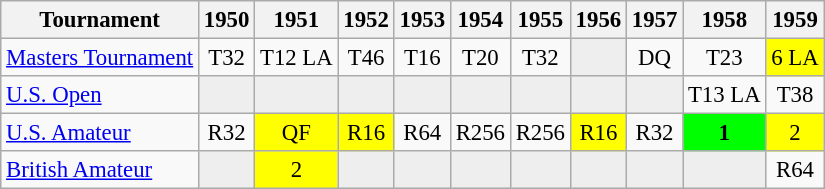<table class="wikitable" style="font-size:95%;text-align:center;">
<tr>
<th>Tournament</th>
<th>1950</th>
<th>1951</th>
<th>1952</th>
<th>1953</th>
<th>1954</th>
<th>1955</th>
<th>1956</th>
<th>1957</th>
<th>1958</th>
<th>1959</th>
</tr>
<tr>
<td align=left><a href='#'>Masters Tournament</a></td>
<td>T32</td>
<td>T12 <span>LA</span></td>
<td>T46</td>
<td>T16</td>
<td>T20</td>
<td>T32</td>
<td style="background:#eeeeee;"></td>
<td>DQ</td>
<td>T23</td>
<td style="background:yellow;">6 <span>LA</span></td>
</tr>
<tr>
<td align=left><a href='#'>U.S. Open</a></td>
<td style="background:#eeeeee;"></td>
<td style="background:#eeeeee;"></td>
<td style="background:#eeeeee;"></td>
<td style="background:#eeeeee;"></td>
<td style="background:#eeeeee;"></td>
<td style="background:#eeeeee;"></td>
<td style="background:#eeeeee;"></td>
<td style="background:#eeeeee;"></td>
<td>T13 <span>LA</span></td>
<td>T38</td>
</tr>
<tr>
<td align=left><a href='#'>U.S. Amateur</a></td>
<td>R32</td>
<td style="background:yellow;">QF</td>
<td style="background:yellow;">R16</td>
<td>R64</td>
<td>R256</td>
<td>R256</td>
<td style="background:yellow;">R16</td>
<td>R32</td>
<td style="background:#00ff00;"><strong>1</strong></td>
<td style="background:yellow;">2</td>
</tr>
<tr>
<td align=left><a href='#'>British Amateur</a></td>
<td style="background:#eeeeee;"></td>
<td style="background:yellow;">2</td>
<td style="background:#eeeeee;"></td>
<td style="background:#eeeeee;"></td>
<td style="background:#eeeeee;"></td>
<td style="background:#eeeeee;"></td>
<td style="background:#eeeeee;"></td>
<td style="background:#eeeeee;"></td>
<td style="background:#eeeeee;"></td>
<td>R64</td>
</tr>
</table>
